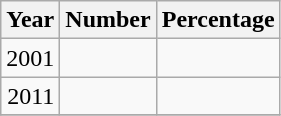<table class="wikitable sortable"  style="text-align: right;">
<tr>
<th>Year</th>
<th>Number</th>
<th>Percentage</th>
</tr>
<tr>
<td>2001</td>
<td></td>
<td></td>
</tr>
<tr>
<td>2011</td>
<td></td>
<td></td>
</tr>
<tr>
</tr>
</table>
